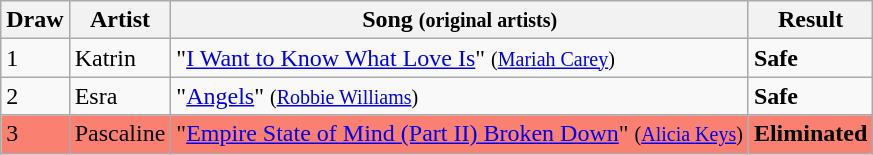<table class="wikitable">
<tr>
<th>Draw</th>
<th>Artist</th>
<th>Song <small>(original artists)</small></th>
<th>Result</th>
</tr>
<tr>
<td>1</td>
<td>Katrin</td>
<td>"<a href='#'>I Want to Know What Love Is</a>" <small>(<a href='#'>Mariah Carey</a>)</small></td>
<td><strong>Safe</strong></td>
</tr>
<tr>
<td>2</td>
<td>Esra</td>
<td>"<a href='#'>Angels</a>" <small>(<a href='#'>Robbie Williams</a>)</small></td>
<td><strong>Safe</strong></td>
</tr>
<tr bgcolor="#FA8072">
<td>3</td>
<td>Pascaline</td>
<td>"<a href='#'>Empire State of Mind (Part II) Broken Down</a>" <small>(<a href='#'>Alicia Keys</a>)</small></td>
<td><strong>Eliminated</strong></td>
</tr>
</table>
